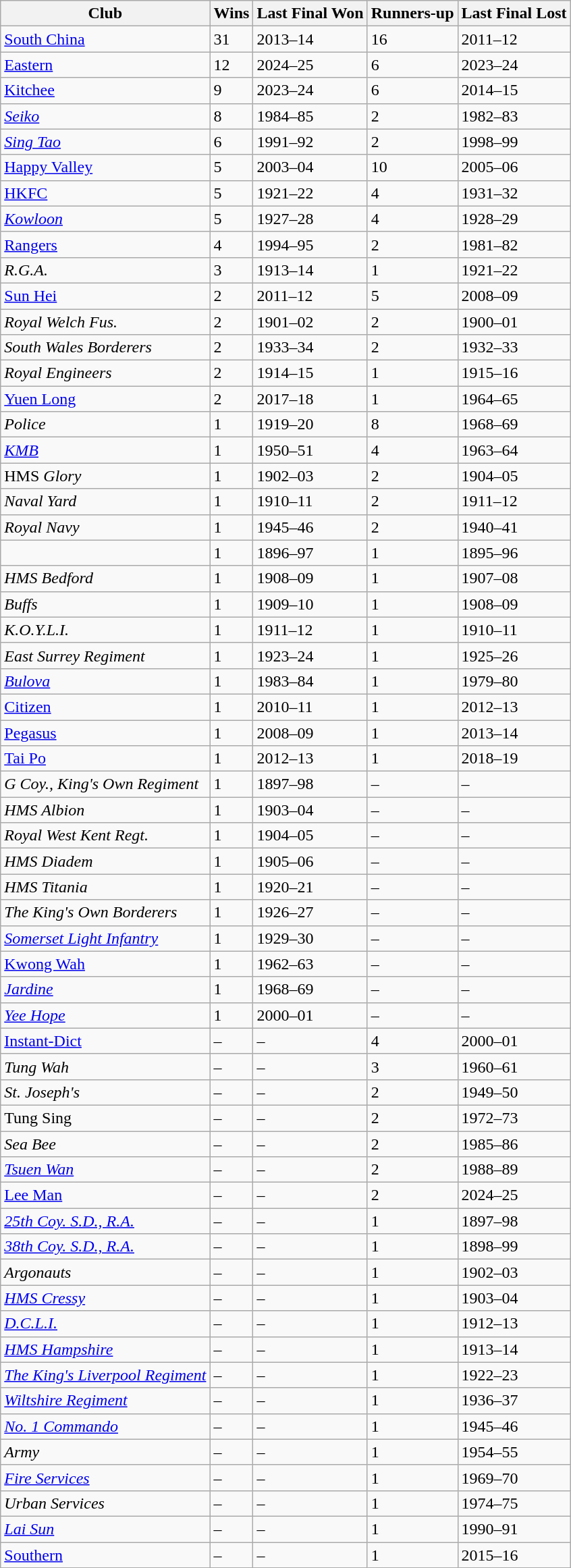<table class=wikitable sortable style=text-align: center;>
<tr>
<th>Club</th>
<th>Wins</th>
<th>Last Final Won</th>
<th>Runners-up</th>
<th>Last Final Lost</th>
</tr>
<tr>
<td align=left><a href='#'>South China</a></td>
<td>31</td>
<td>2013–14</td>
<td>16</td>
<td>2011–12</td>
</tr>
<tr>
<td align=left><a href='#'>Eastern</a></td>
<td>12</td>
<td>2024–25</td>
<td>6</td>
<td>2023–24</td>
</tr>
<tr>
<td align=left><a href='#'>Kitchee</a></td>
<td>9</td>
<td>2023–24</td>
<td>6</td>
<td>2014–15</td>
</tr>
<tr>
<td align=left><em><a href='#'>Seiko</a></em></td>
<td>8</td>
<td>1984–85</td>
<td>2</td>
<td>1982–83</td>
</tr>
<tr>
<td align=left><em><a href='#'>Sing Tao</a></em></td>
<td>6</td>
<td>1991–92</td>
<td>2</td>
<td>1998–99</td>
</tr>
<tr>
<td align=left><a href='#'>Happy Valley</a></td>
<td>5</td>
<td>2003–04</td>
<td>10</td>
<td>2005–06</td>
</tr>
<tr>
<td align=left><a href='#'>HKFC</a></td>
<td>5</td>
<td>1921–22</td>
<td>4</td>
<td>1931–32</td>
</tr>
<tr>
<td align=left><em><a href='#'>Kowloon</a></em></td>
<td>5</td>
<td>1927–28</td>
<td>4</td>
<td>1928–29</td>
</tr>
<tr>
<td align=left><a href='#'>Rangers</a></td>
<td>4</td>
<td>1994–95</td>
<td>2</td>
<td>1981–82</td>
</tr>
<tr>
<td align=left><em>R.G.A.</em></td>
<td>3</td>
<td>1913–14</td>
<td>1</td>
<td>1921–22</td>
</tr>
<tr>
<td align=left><a href='#'>Sun Hei</a></td>
<td>2</td>
<td>2011–12</td>
<td>5</td>
<td>2008–09</td>
</tr>
<tr>
<td align=left><em>Royal Welch Fus.</em></td>
<td>2</td>
<td>1901–02</td>
<td>2</td>
<td>1900–01</td>
</tr>
<tr>
<td align=left><em>South Wales Borderers</em></td>
<td>2</td>
<td>1933–34</td>
<td>2</td>
<td>1932–33</td>
</tr>
<tr>
<td align=left><em>Royal Engineers</em></td>
<td>2</td>
<td>1914–15</td>
<td>1</td>
<td>1915–16</td>
</tr>
<tr>
<td align=left><a href='#'>Yuen Long</a></td>
<td>2</td>
<td>2017–18</td>
<td>1</td>
<td>1964–65</td>
</tr>
<tr>
<td align=left><em>Police</em></td>
<td>1</td>
<td>1919–20</td>
<td>8</td>
<td>1968–69</td>
</tr>
<tr>
<td align=left><em><a href='#'>KMB</a></em></td>
<td>1</td>
<td>1950–51</td>
<td>4</td>
<td>1963–64</td>
</tr>
<tr>
<td align=left>HMS <em>Glory</em></td>
<td>1</td>
<td>1902–03</td>
<td>2</td>
<td>1904–05</td>
</tr>
<tr>
<td align=left><em>Naval Yard</em></td>
<td>1</td>
<td>1910–11</td>
<td>2</td>
<td>1911–12</td>
</tr>
<tr>
<td align=left><em>Royal Navy</em></td>
<td>1</td>
<td>1945–46</td>
<td>2</td>
<td>1940–41</td>
</tr>
<tr>
<td align=left><em></em></td>
<td>1</td>
<td>1896–97</td>
<td>1</td>
<td>1895–96</td>
</tr>
<tr>
<td align=left><em>HMS Bedford</em></td>
<td>1</td>
<td>1908–09</td>
<td>1</td>
<td>1907–08</td>
</tr>
<tr>
<td align=left><em>Buffs</em></td>
<td>1</td>
<td>1909–10</td>
<td>1</td>
<td>1908–09</td>
</tr>
<tr>
<td align=left><em>K.O.Y.L.I.</em></td>
<td>1</td>
<td>1911–12</td>
<td>1</td>
<td>1910–11</td>
</tr>
<tr>
<td align=left><em>East Surrey Regiment</em></td>
<td>1</td>
<td>1923–24</td>
<td>1</td>
<td>1925–26</td>
</tr>
<tr>
<td align=left><em><a href='#'>Bulova</a></em></td>
<td>1</td>
<td>1983–84</td>
<td>1</td>
<td>1979–80</td>
</tr>
<tr>
<td align=left><a href='#'>Citizen</a></td>
<td>1</td>
<td>2010–11</td>
<td>1</td>
<td>2012–13</td>
</tr>
<tr>
<td align=left><a href='#'>Pegasus</a></td>
<td>1</td>
<td>2008–09</td>
<td>1</td>
<td>2013–14</td>
</tr>
<tr>
<td align=left><a href='#'>Tai Po</a></td>
<td>1</td>
<td>2012–13</td>
<td>1</td>
<td>2018–19</td>
</tr>
<tr>
<td align=left><em>G Coy., King's Own Regiment</em></td>
<td>1</td>
<td>1897–98</td>
<td>–</td>
<td>–</td>
</tr>
<tr>
<td align=left><em>HMS Albion</em></td>
<td>1</td>
<td>1903–04</td>
<td>–</td>
<td>–</td>
</tr>
<tr>
<td align=left><em>Royal West Kent Regt.</em></td>
<td>1</td>
<td>1904–05</td>
<td>–</td>
<td>–</td>
</tr>
<tr>
<td align=left><em>HMS Diadem</em></td>
<td>1</td>
<td>1905–06</td>
<td>–</td>
<td>–</td>
</tr>
<tr>
<td align=left><em>HMS Titania</em></td>
<td>1</td>
<td>1920–21</td>
<td>–</td>
<td>–</td>
</tr>
<tr>
<td align=left><em>The King's Own Borderers</em></td>
<td>1</td>
<td>1926–27</td>
<td>–</td>
<td>–</td>
</tr>
<tr>
<td align=left><em><a href='#'>Somerset Light Infantry</a></em></td>
<td>1</td>
<td>1929–30</td>
<td>–</td>
<td>–</td>
</tr>
<tr>
<td align=left><a href='#'>Kwong Wah</a></td>
<td>1</td>
<td>1962–63</td>
<td>–</td>
<td>–</td>
</tr>
<tr>
<td align=left><em><a href='#'>Jardine</a></em></td>
<td>1</td>
<td>1968–69</td>
<td>–</td>
<td>–</td>
</tr>
<tr>
<td align=left><em><a href='#'>Yee Hope</a></em></td>
<td>1</td>
<td>2000–01</td>
<td>–</td>
<td>–</td>
</tr>
<tr>
<td align=left><a href='#'>Instant-Dict</a></td>
<td>–</td>
<td>–</td>
<td>4</td>
<td>2000–01</td>
</tr>
<tr>
<td align=left><em>Tung Wah</em></td>
<td>–</td>
<td>–</td>
<td>3</td>
<td>1960–61</td>
</tr>
<tr>
<td align=left><em>St. Joseph's</em></td>
<td>–</td>
<td>–</td>
<td>2</td>
<td>1949–50</td>
</tr>
<tr>
<td align=left>Tung Sing</td>
<td>–</td>
<td>–</td>
<td>2</td>
<td>1972–73</td>
</tr>
<tr>
<td align=left><em>Sea Bee</em></td>
<td>–</td>
<td>–</td>
<td>2</td>
<td>1985–86</td>
</tr>
<tr>
<td align=left><em><a href='#'>Tsuen Wan</a></em></td>
<td>–</td>
<td>–</td>
<td>2</td>
<td>1988–89</td>
</tr>
<tr>
<td align=left><a href='#'>Lee Man</a></td>
<td>–</td>
<td>–</td>
<td>2</td>
<td>2024–25</td>
</tr>
<tr>
<td align=left><em><a href='#'>25th Coy. S.D., R.A.</a></em></td>
<td>–</td>
<td>–</td>
<td>1</td>
<td>1897–98</td>
</tr>
<tr>
<td align=left><em><a href='#'>38th Coy. S.D., R.A.</a></em></td>
<td>–</td>
<td>–</td>
<td>1</td>
<td>1898–99</td>
</tr>
<tr>
<td align=left><em>Argonauts</em></td>
<td>–</td>
<td>–</td>
<td>1</td>
<td>1902–03</td>
</tr>
<tr>
<td align=left><em><a href='#'>HMS Cressy</a></em></td>
<td>–</td>
<td>–</td>
<td>1</td>
<td>1903–04</td>
</tr>
<tr>
<td align=left><em><a href='#'>D.C.L.I.</a></em></td>
<td>–</td>
<td>–</td>
<td>1</td>
<td>1912–13</td>
</tr>
<tr>
<td align=left><em><a href='#'>HMS Hampshire</a></em></td>
<td>–</td>
<td>–</td>
<td>1</td>
<td>1913–14</td>
</tr>
<tr>
<td align=left><em><a href='#'>The King's Liverpool Regiment</a></em></td>
<td>–</td>
<td>–</td>
<td>1</td>
<td>1922–23</td>
</tr>
<tr>
<td align=left><em><a href='#'>Wiltshire Regiment</a></em></td>
<td>–</td>
<td>–</td>
<td>1</td>
<td>1936–37</td>
</tr>
<tr>
<td align=left><em><a href='#'>No. 1 Commando</a></em></td>
<td>–</td>
<td>–</td>
<td>1</td>
<td>1945–46</td>
</tr>
<tr>
<td align=left><em>Army</em></td>
<td>–</td>
<td>–</td>
<td>1</td>
<td>1954–55</td>
</tr>
<tr>
<td align=left><em><a href='#'>Fire Services</a></em></td>
<td>–</td>
<td>–</td>
<td>1</td>
<td>1969–70</td>
</tr>
<tr>
<td align=left><em>Urban Services</em></td>
<td>–</td>
<td>–</td>
<td>1</td>
<td>1974–75</td>
</tr>
<tr>
<td align=left><em><a href='#'>Lai Sun</a></em></td>
<td>–</td>
<td>–</td>
<td>1</td>
<td>1990–91</td>
</tr>
<tr>
<td align=left><a href='#'>Southern</a></td>
<td>–</td>
<td>–</td>
<td>1</td>
<td>2015–16</td>
</tr>
</table>
